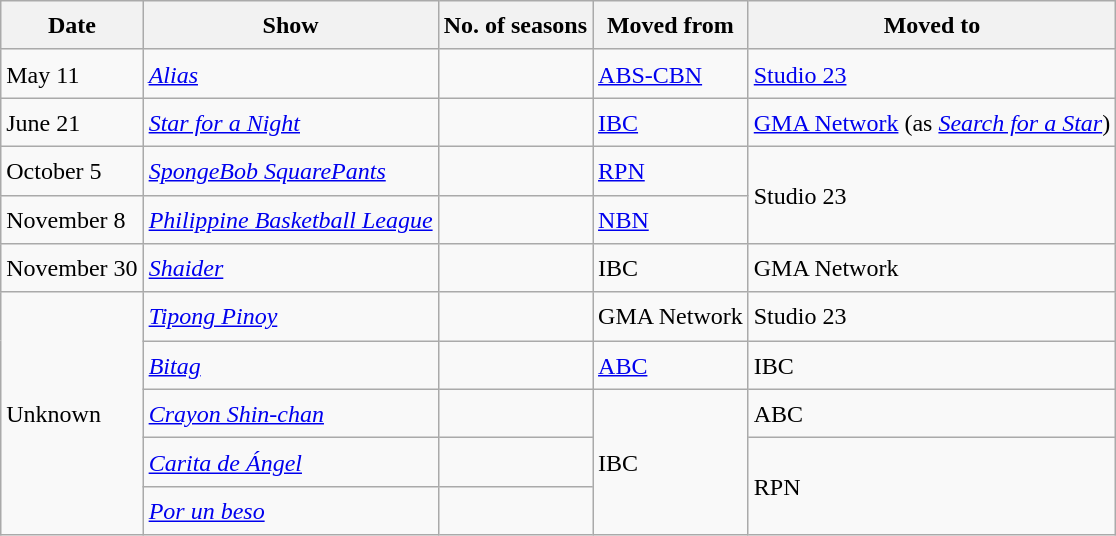<table class="wikitable" style="text-align:left; line-height:25px; width:auto;">
<tr>
<th>Date</th>
<th>Show</th>
<th>No. of seasons</th>
<th>Moved from</th>
<th>Moved to</th>
</tr>
<tr>
<td>May 11</td>
<td><em><a href='#'>Alias</a></em></td>
<td></td>
<td><a href='#'>ABS-CBN</a></td>
<td><a href='#'>Studio 23</a></td>
</tr>
<tr>
<td>June 21</td>
<td><em><a href='#'>Star for a Night</a></em></td>
<td></td>
<td><a href='#'>IBC</a></td>
<td><a href='#'>GMA Network</a> (as <em><a href='#'>Search for a Star</a></em>)</td>
</tr>
<tr>
<td>October 5</td>
<td><em><a href='#'>SpongeBob SquarePants</a></em></td>
<td></td>
<td><a href='#'>RPN</a></td>
<td rowspan="2">Studio 23</td>
</tr>
<tr>
<td>November 8</td>
<td><em><a href='#'>Philippine Basketball League</a></em></td>
<td></td>
<td><a href='#'>NBN</a></td>
</tr>
<tr>
<td>November 30</td>
<td><em><a href='#'>Shaider</a></em></td>
<td></td>
<td>IBC</td>
<td>GMA Network</td>
</tr>
<tr>
<td rowspan="5">Unknown</td>
<td><em><a href='#'>Tipong Pinoy</a></em></td>
<td></td>
<td>GMA Network</td>
<td>Studio 23</td>
</tr>
<tr>
<td><em><a href='#'>Bitag</a></em></td>
<td></td>
<td><a href='#'>ABC</a></td>
<td>IBC</td>
</tr>
<tr>
<td><em><a href='#'>Crayon Shin-chan</a></em></td>
<td></td>
<td rowspan="3">IBC</td>
<td>ABC</td>
</tr>
<tr>
<td><em><a href='#'>Carita de Ángel</a></em></td>
<td></td>
<td rowspan="2">RPN</td>
</tr>
<tr>
<td><em><a href='#'>Por un beso</a></em></td>
<td></td>
</tr>
</table>
